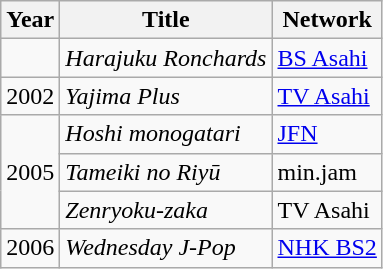<table class="wikitable">
<tr>
<th>Year</th>
<th>Title</th>
<th>Network</th>
</tr>
<tr>
<td></td>
<td><em>Harajuku Ronchards</em></td>
<td><a href='#'>BS Asahi</a></td>
</tr>
<tr>
<td>2002</td>
<td><em>Yajima Plus</em></td>
<td><a href='#'>TV Asahi</a></td>
</tr>
<tr>
<td rowspan="3">2005</td>
<td><em>Hoshi monogatari</em></td>
<td><a href='#'>JFN</a></td>
</tr>
<tr>
<td><em>Tameiki no Riyū</em></td>
<td>min.jam</td>
</tr>
<tr>
<td><em>Zenryoku-zaka</em></td>
<td>TV Asahi</td>
</tr>
<tr>
<td>2006</td>
<td><em>Wednesday J-Pop</em></td>
<td><a href='#'>NHK BS2</a></td>
</tr>
</table>
